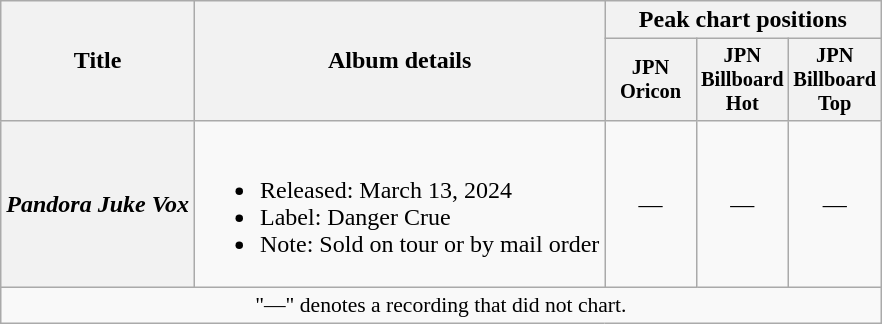<table class="wikitable plainrowheaders">
<tr>
<th scope="col" rowspan="2">Title</th>
<th scope="col" rowspan="2">Album details</th>
<th scope="col" colspan="3">Peak chart positions</th>
</tr>
<tr>
<th scope="col" style="width:4em;font-size:85%">JPN<br>Oricon</th>
<th scope="col" style="width:4em;font-size:85%">JPN<br>Billboard<br>Hot</th>
<th scope="col" style="width:4em;font-size:85%">JPN<br>Billboard<br>Top</th>
</tr>
<tr>
<th scope="row"><em>Pandora Juke Vox</em></th>
<td><br><ul><li>Released: March 13, 2024</li><li>Label: Danger Crue</li><li>Note: Sold on tour or by mail order</li></ul></td>
<td align="center">—</td>
<td align="center">—</td>
<td align="center">—</td>
</tr>
<tr>
<td align="center" colspan="5" style="font-size:90%">"—" denotes a recording that did not chart.</td>
</tr>
</table>
